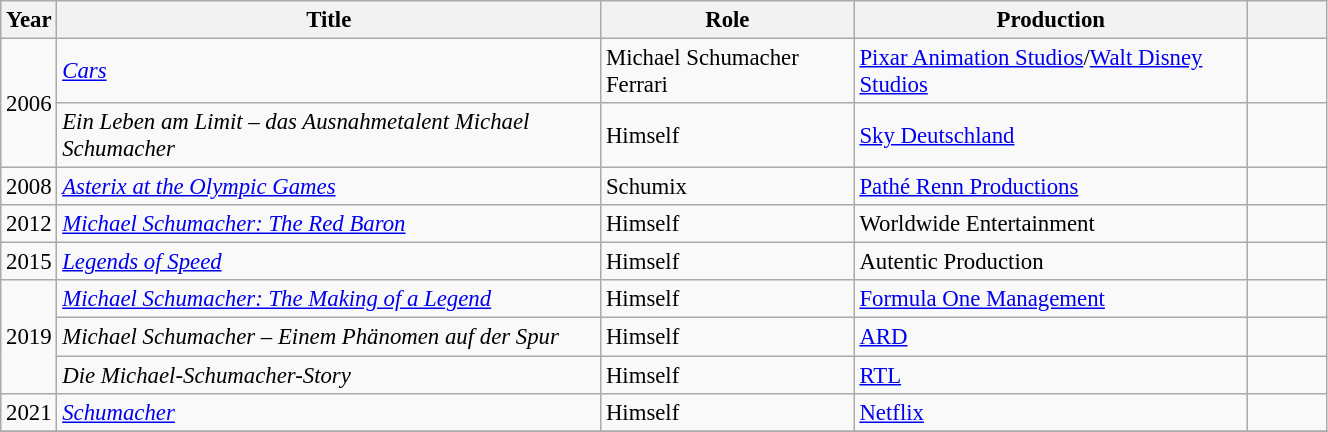<table class="wikitable sortable" style="font-size:95%; width:70%;">
<tr>
<th>Year</th>
<th>Title</th>
<th>Role</th>
<th>Production</th>
<th class="unsortable" style="width:3em;"></th>
</tr>
<tr>
<td align=center rowspan=2>2006</td>
<td><em><a href='#'>Cars</a></em></td>
<td>Michael Schumacher Ferrari</td>
<td><a href='#'>Pixar Animation Studios</a>/<a href='#'>Walt Disney Studios</a></td>
<td align=center></td>
</tr>
<tr>
<td><em>Ein Leben am Limit – das Ausnahmetalent Michael Schumacher</em></td>
<td>Himself</td>
<td><a href='#'>Sky Deutschland</a></td>
<td align=center></td>
</tr>
<tr>
<td align=center>2008</td>
<td><em><a href='#'>Asterix at the Olympic Games</a></em></td>
<td>Schumix</td>
<td><a href='#'>Pathé Renn Productions</a></td>
<td align=center></td>
</tr>
<tr>
<td align=center>2012</td>
<td><em><a href='#'>Michael Schumacher: The Red Baron</a></em></td>
<td>Himself</td>
<td>Worldwide Entertainment</td>
<td align=center></td>
</tr>
<tr>
<td align=center>2015</td>
<td><em><a href='#'>Legends of Speed</a></em></td>
<td>Himself</td>
<td>Autentic Production</td>
<td align=center></td>
</tr>
<tr>
<td align=center rowspan=3>2019</td>
<td><em><a href='#'>Michael Schumacher: The Making of a Legend</a></em></td>
<td>Himself</td>
<td><a href='#'>Formula One Management</a></td>
<td align=center></td>
</tr>
<tr>
<td><em>Michael Schumacher – Einem Phänomen auf der Spur</em></td>
<td>Himself</td>
<td><a href='#'>ARD</a></td>
<td align=center></td>
</tr>
<tr>
<td><em>Die Michael-Schumacher-Story</em></td>
<td>Himself</td>
<td><a href='#'>RTL</a></td>
<td align=center></td>
</tr>
<tr>
<td align=center>2021</td>
<td><em><a href='#'>Schumacher</a></em></td>
<td>Himself</td>
<td><a href='#'>Netflix</a></td>
<td align=center></td>
</tr>
<tr>
</tr>
</table>
